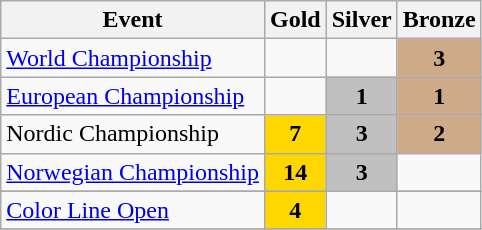<table class="wikitable" style="text-align: center;">
<tr>
<th>Event</th>
<th>Gold</th>
<th>Silver</th>
<th>Bronze</th>
</tr>
<tr>
<td align=left> <a href='#'>World Championship</a></td>
<td></td>
<td></td>
<td bgcolor=CFAA88><strong>3</strong></td>
</tr>
<tr>
<td align=left> <a href='#'>European Championship</a></td>
<td></td>
<td bgcolor=silver><strong>1</strong></td>
<td bgcolor=CFAA88><strong>1</strong></td>
</tr>
<tr>
<td align=left> Nordic Championship</td>
<td bgcolor=gold><strong>7</strong></td>
<td bgcolor=silver><strong>3</strong></td>
<td bgcolor=CFAA88><strong>2</strong></td>
</tr>
<tr>
<td align=left> <a href='#'>Norwegian Championship</a></td>
<td bgcolor=gold><strong>14</strong></td>
<td bgcolor=silver><strong>3</strong></td>
<td></td>
</tr>
<tr>
</tr>
<tr>
<td align=left> <a href='#'>Color Line Open</a></td>
<td bgcolor=gold><strong>4</strong></td>
<td></td>
<td></td>
</tr>
<tr>
</tr>
</table>
